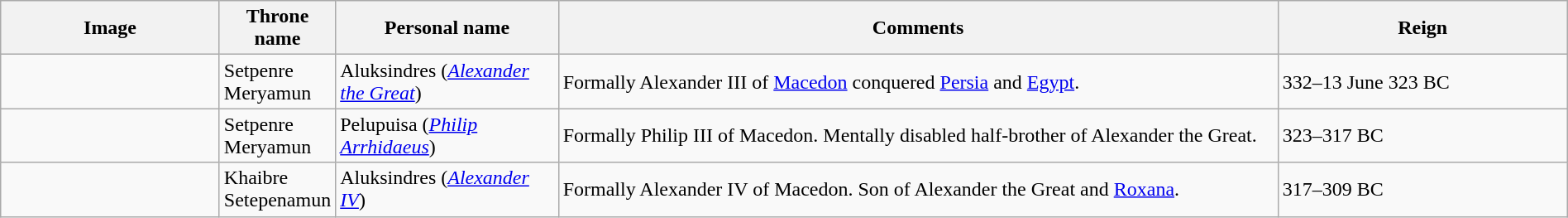<table class="wikitable" width="100%">
<tr>
<th width="15%">Image</th>
<th>Throne name</th>
<th width="15%">Personal name</th>
<th width="50%">Comments</th>
<th width="20%">Reign</th>
</tr>
<tr>
<td></td>
<td>Setpenre Meryamun</td>
<td>Aluksindres (<em><a href='#'>Alexander the Great</a></em>)</td>
<td>Formally Alexander III of <a href='#'>Macedon</a> conquered <a href='#'>Persia</a> and <a href='#'>Egypt</a>.</td>
<td>332–13 June 323 BC</td>
</tr>
<tr>
<td></td>
<td>Setpenre Meryamun</td>
<td>Pelupuisa (<em><a href='#'>Philip Arrhidaeus</a></em>)</td>
<td width=400>Formally Philip III of Macedon. Mentally disabled half-brother of Alexander the Great.</td>
<td>323–317 BC</td>
</tr>
<tr>
<td></td>
<td>Khaibre Setepenamun</td>
<td>Aluksindres (<em><a href='#'>Alexander IV</a></em>)</td>
<td>Formally Alexander IV of Macedon. Son of Alexander the Great and <a href='#'>Roxana</a>.</td>
<td>317–309 BC</td>
</tr>
</table>
